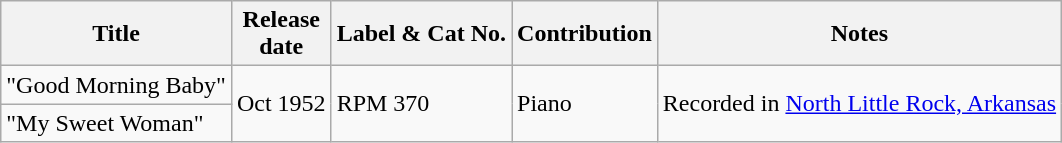<table class="wikitable">
<tr>
<th>Title</th>
<th>Release<br>date</th>
<th>Label & Cat No.</th>
<th>Contribution</th>
<th>Notes</th>
</tr>
<tr>
<td>"Good Morning Baby"</td>
<td rowspan="2">Oct 1952</td>
<td rowspan="2">RPM 370</td>
<td rowspan="2">Piano</td>
<td rowspan="2">Recorded in <a href='#'>North Little Rock, Arkansas</a></td>
</tr>
<tr>
<td>"My Sweet Woman"</td>
</tr>
</table>
